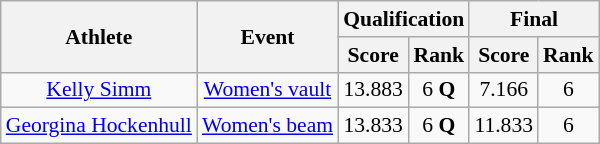<table class="wikitable" style="font-size:90%">
<tr>
<th rowspan="2">Athlete</th>
<th rowspan="2">Event</th>
<th colspan=2>Qualification</th>
<th colspan=2>Final</th>
</tr>
<tr>
<th>Score</th>
<th>Rank</th>
<th>Score</th>
<th>Rank</th>
</tr>
<tr align=center>
<td><a href='#'>Kelly Simm</a></td>
<td><a href='#'>Women's vault</a></td>
<td>13.883</td>
<td>6 <strong>Q</strong></td>
<td>7.166</td>
<td>6</td>
</tr>
<tr align=center>
<td><a href='#'>Georgina Hockenhull</a></td>
<td><a href='#'>Women's beam</a></td>
<td>13.833</td>
<td>6 <strong>Q</strong></td>
<td>11.833</td>
<td>6</td>
</tr>
</table>
